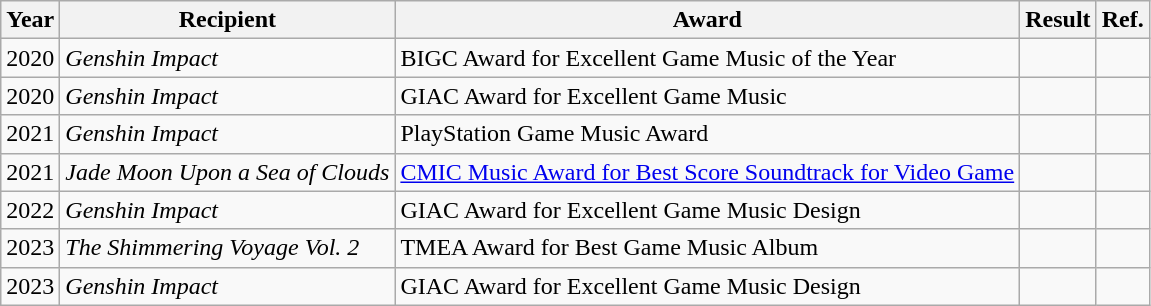<table class="wikitable sortable">
<tr>
<th>Year</th>
<th>Recipient</th>
<th>Award</th>
<th>Result</th>
<th>Ref.</th>
</tr>
<tr>
<td>2020</td>
<td><em>Genshin Impact</em></td>
<td>BIGC Award for Excellent Game Music of the Year</td>
<td></td>
<td></td>
</tr>
<tr>
<td>2020</td>
<td><em>Genshin Impact</em></td>
<td>GIAC Award for Excellent Game Music</td>
<td></td>
<td></td>
</tr>
<tr>
<td>2021</td>
<td><em>Genshin Impact</em></td>
<td>PlayStation Game Music Award</td>
<td></td>
<td></td>
</tr>
<tr>
<td>2021</td>
<td><em>Jade Moon Upon a Sea of Clouds</em></td>
<td><a href='#'>CMIC Music Award for Best Score Soundtrack for Video Game</a></td>
<td></td>
<td></td>
</tr>
<tr>
<td>2022</td>
<td><em>Genshin Impact</em></td>
<td>GIAC Award for Excellent Game Music Design</td>
<td></td>
<td></td>
</tr>
<tr>
<td>2023</td>
<td><em>The Shimmering Voyage Vol. 2</em></td>
<td>TMEA Award for Best Game Music Album</td>
<td></td>
<td></td>
</tr>
<tr>
<td>2023</td>
<td><em>Genshin Impact</em></td>
<td>GIAC Award for Excellent Game Music Design</td>
<td></td>
<td></td>
</tr>
</table>
